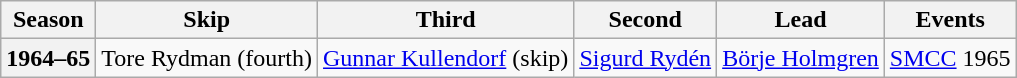<table class="wikitable">
<tr>
<th scope="col">Season</th>
<th scope="col">Skip</th>
<th scope="col">Third</th>
<th scope="col">Second</th>
<th scope="col">Lead</th>
<th scope="col">Events</th>
</tr>
<tr>
<th scope="row">1964–65</th>
<td>Tore Rydman (fourth)</td>
<td><a href='#'>Gunnar Kullendorf</a> (skip)</td>
<td><a href='#'>Sigurd Rydén</a></td>
<td><a href='#'>Börje Holmgren</a></td>
<td><a href='#'>SMCC</a> 1965 <br> </td>
</tr>
</table>
